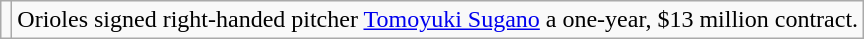<table class="wikitable">
<tr>
<td></td>
<td>Orioles signed right-handed pitcher <a href='#'>Tomoyuki Sugano</a> a one-year, $13 million contract.</td>
</tr>
</table>
